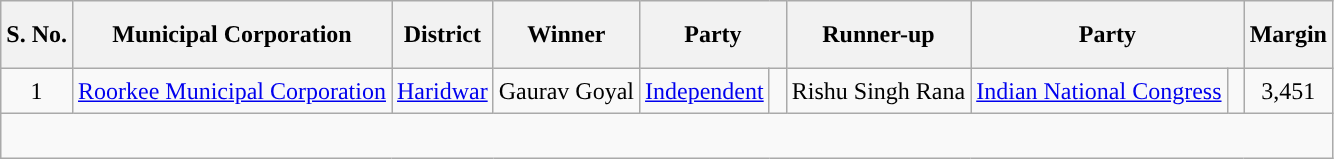<table class="wikitable sortable">
<tr style="text-align:center; height:45px;">
<th scope="col">S. No.</th>
<th>Municipal Corporation</th>
<th>District</th>
<th>Winner</th>
<th colspan=2>Party</th>
<th>Runner-up</th>
<th colspan=2>Party</th>
<th>Margin</th>
</tr>
<tr style="text-align:center; height:30px;">
<td>1</td>
<td><a href='#'>Roorkee Municipal Corporation</a></td>
<td><a href='#'>Haridwar</a></td>
<td>Gaurav Goyal</td>
<td><a href='#'>Independent</a></td>
<td width="4px" style="background-color: "></td>
<td>Rishu Singh Rana</td>
<td><a href='#'>Indian National Congress</a></td>
<td width="4px" style="background-color: "></td>
<td>3,451</td>
</tr>
<tr style="text-align:center; height:30px;">
</tr>
</table>
